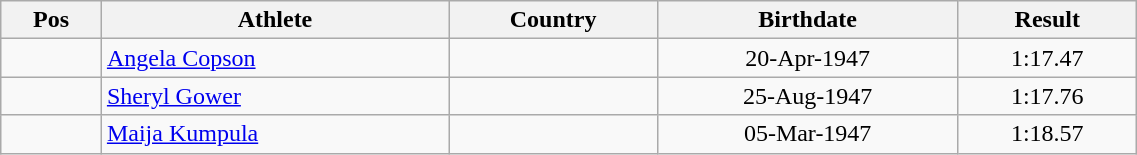<table class="wikitable"  style="text-align:center; width:60%;">
<tr>
<th>Pos</th>
<th>Athlete</th>
<th>Country</th>
<th>Birthdate</th>
<th>Result</th>
</tr>
<tr>
<td align=center></td>
<td align=left><a href='#'>Angela Copson</a></td>
<td align=left></td>
<td>20-Apr-1947</td>
<td>1:17.47</td>
</tr>
<tr>
<td align=center></td>
<td align=left><a href='#'>Sheryl Gower</a></td>
<td align=left></td>
<td>25-Aug-1947</td>
<td>1:17.76</td>
</tr>
<tr>
<td align=center></td>
<td align=left><a href='#'>Maija Kumpula</a></td>
<td align=left></td>
<td>05-Mar-1947</td>
<td>1:18.57</td>
</tr>
</table>
